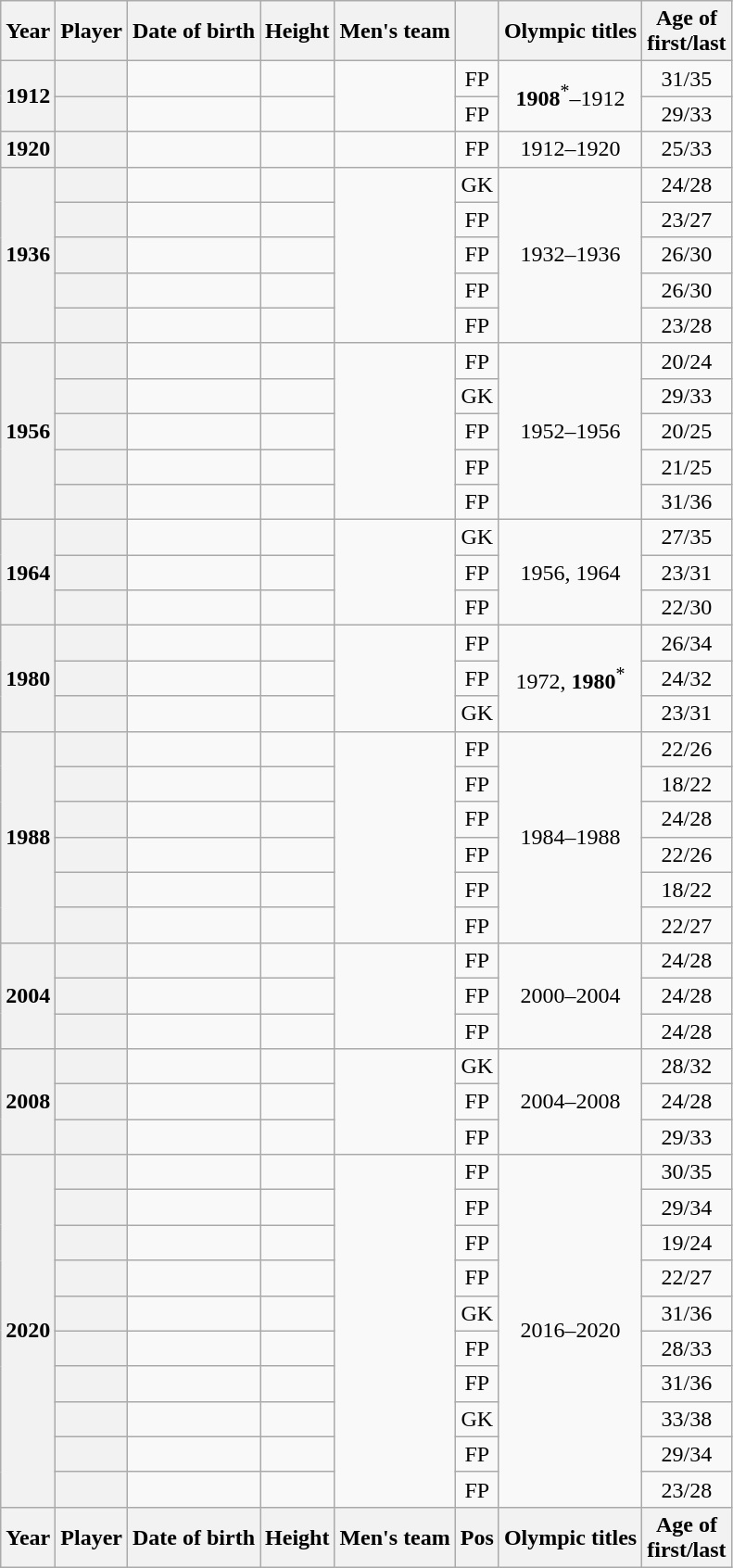<table class="wikitable sortable plainrowheaders sticky-header" style="text-align: center; margin-left: 1em;">
<tr>
<th scope="col">Year</th>
<th scope="col">Player</th>
<th scope="col">Date of birth</th>
<th scope="col">Height</th>
<th scope="col">Men's team</th>
<th scope="col"></th>
<th scope="col">Olympic titles</th>
<th scope="col">Age of<br>first/last</th>
</tr>
<tr>
<th scope="rowgroup" rowspan="2" style="text-align: center;">1912</th>
<th scope="row"></th>
<td style="text-align: right;"></td>
<td style="text-align: left;"></td>
<td rowspan="2" style="text-align: left;"></td>
<td>FP</td>
<td rowspan="2"><strong>1908</strong><sup>*</sup>–1912</td>
<td>31/35</td>
</tr>
<tr>
<th scope="row"></th>
<td style="text-align: right;"></td>
<td style="text-align: left;"></td>
<td>FP</td>
<td>29/33</td>
</tr>
<tr>
<th scope="row" style="text-align: center;">1920</th>
<th scope="row"></th>
<td style="text-align: right;"></td>
<td style="text-align: left;"></td>
<td style="text-align: left;"></td>
<td>FP</td>
<td>1912–1920</td>
<td>25/33</td>
</tr>
<tr>
<th scope="rowgroup" rowspan="5" style="text-align: center;">1936</th>
<th scope="row"></th>
<td style="text-align: right;"></td>
<td style="text-align: left;"></td>
<td rowspan="5" style="text-align: left;"></td>
<td>GK</td>
<td rowspan="5">1932–1936</td>
<td>24/28</td>
</tr>
<tr>
<th scope="row"></th>
<td style="text-align: right;"></td>
<td style="text-align: left;"></td>
<td>FP</td>
<td>23/27</td>
</tr>
<tr>
<th scope="row"></th>
<td style="text-align: right;"></td>
<td style="text-align: left;"></td>
<td>FP</td>
<td>26/30</td>
</tr>
<tr>
<th scope="row"></th>
<td style="text-align: right;"></td>
<td style="text-align: left;"></td>
<td>FP</td>
<td>26/30</td>
</tr>
<tr>
<th scope="row"></th>
<td style="text-align: right;"></td>
<td style="text-align: left;"></td>
<td>FP</td>
<td>23/28</td>
</tr>
<tr>
<th scope="rowgroup" rowspan="5" style="text-align: center;">1956</th>
<th scope="row"></th>
<td style="text-align: right;"></td>
<td style="text-align: left;"></td>
<td rowspan="5" style="text-align: left;"></td>
<td>FP</td>
<td rowspan="5">1952–1956</td>
<td>20/24</td>
</tr>
<tr>
<th scope="row"></th>
<td style="text-align: right;"></td>
<td style="text-align: left;"></td>
<td>GK</td>
<td>29/33</td>
</tr>
<tr>
<th scope="row"></th>
<td style="text-align: right;"></td>
<td style="text-align: left;"></td>
<td>FP</td>
<td>20/25</td>
</tr>
<tr>
<th scope="row"></th>
<td style="text-align: right;"></td>
<td style="text-align: left;"></td>
<td>FP</td>
<td>21/25</td>
</tr>
<tr>
<th scope="row"></th>
<td style="text-align: right;"></td>
<td style="text-align: left;"></td>
<td>FP</td>
<td>31/36</td>
</tr>
<tr>
<th scope="rowgroup" rowspan="3" style="text-align: center;">1964</th>
<th scope="row"></th>
<td style="text-align: right;"></td>
<td style="text-align: left;"></td>
<td rowspan="3" style="text-align: left;"></td>
<td>GK</td>
<td rowspan="3">1956, 1964</td>
<td>27/35</td>
</tr>
<tr>
<th scope="row"></th>
<td style="text-align: right;"></td>
<td style="text-align: left;"></td>
<td>FP</td>
<td>23/31</td>
</tr>
<tr>
<th scope="row"></th>
<td style="text-align: right;"></td>
<td style="text-align: left;"></td>
<td>FP</td>
<td>22/30</td>
</tr>
<tr>
<th scope="rowgroup" rowspan="3" style="text-align: center;">1980</th>
<th scope="row"></th>
<td style="text-align: right;"></td>
<td style="text-align: left;"></td>
<td rowspan="3" style="text-align: left;"></td>
<td>FP</td>
<td rowspan="3">1972, <strong>1980</strong><sup>*</sup></td>
<td>26/34</td>
</tr>
<tr>
<th scope="row"></th>
<td style="text-align: right;"></td>
<td style="text-align: left;"></td>
<td>FP</td>
<td>24/32</td>
</tr>
<tr>
<th scope="row"></th>
<td style="text-align: right;"></td>
<td style="text-align: left;"></td>
<td>GK</td>
<td>23/31</td>
</tr>
<tr>
<th scope="rowgroup" rowspan="6" style="text-align: center;">1988</th>
<th scope="row"></th>
<td style="text-align: right;"></td>
<td style="text-align: left;"></td>
<td rowspan="6" style="text-align: left;"></td>
<td>FP</td>
<td rowspan="6">1984–1988</td>
<td>22/26</td>
</tr>
<tr>
<th scope="row"></th>
<td style="text-align: right;"></td>
<td style="text-align: left;"></td>
<td>FP</td>
<td>18/22</td>
</tr>
<tr>
<th scope="row"></th>
<td style="text-align: right;"></td>
<td style="text-align: left;"></td>
<td>FP</td>
<td>24/28</td>
</tr>
<tr>
<th scope="row"></th>
<td style="text-align: right;"></td>
<td style="text-align: left;"></td>
<td>FP</td>
<td>22/26</td>
</tr>
<tr>
<th scope="row"></th>
<td style="text-align: right;"></td>
<td style="text-align: left;"></td>
<td>FP</td>
<td>18/22</td>
</tr>
<tr>
<th scope="row"></th>
<td style="text-align: right;"></td>
<td style="text-align: left;"></td>
<td>FP</td>
<td>22/27</td>
</tr>
<tr>
<th scope="rowgroup" rowspan="3" style="text-align: center;">2004</th>
<th scope="row"></th>
<td style="text-align: right;"></td>
<td style="text-align: left;"></td>
<td rowspan="3" style="text-align: left;"></td>
<td>FP</td>
<td rowspan="3">2000–2004</td>
<td>24/28</td>
</tr>
<tr>
<th scope="row"></th>
<td style="text-align: right;"></td>
<td style="text-align: left;"></td>
<td>FP</td>
<td>24/28</td>
</tr>
<tr>
<th scope="row"></th>
<td style="text-align: right;"></td>
<td style="text-align: left;"></td>
<td>FP</td>
<td>24/28</td>
</tr>
<tr>
<th scope="rowgroup" rowspan="3" style="text-align: center;">2008</th>
<th scope="row"></th>
<td style="text-align: right;"></td>
<td style="text-align: left;"></td>
<td rowspan="3" style="text-align: left;"></td>
<td>GK</td>
<td rowspan="3">2004–2008</td>
<td>28/32</td>
</tr>
<tr>
<th scope="row"></th>
<td style="text-align: right;"></td>
<td style="text-align: left;"></td>
<td>FP</td>
<td>24/28</td>
</tr>
<tr>
<th scope="row"></th>
<td style="text-align: right;"></td>
<td style="text-align: left;"></td>
<td>FP</td>
<td>29/33</td>
</tr>
<tr>
<th scope="rowgroup" rowspan="10" style="text-align: center;">2020</th>
<th scope="row"></th>
<td style="text-align: right;"></td>
<td style="text-align: left;"></td>
<td rowspan="10" style="text-align: left;"></td>
<td>FP</td>
<td rowspan="10">2016–2020</td>
<td>30/35</td>
</tr>
<tr>
<th scope="row"></th>
<td style="text-align: right;"></td>
<td style="text-align: left;"></td>
<td>FP</td>
<td>29/34</td>
</tr>
<tr>
<th scope="row"></th>
<td style="text-align: right;"></td>
<td style="text-align: left;"></td>
<td>FP</td>
<td>19/24</td>
</tr>
<tr>
<th scope="row"></th>
<td style="text-align: right;"></td>
<td style="text-align: left;"></td>
<td>FP</td>
<td>22/27</td>
</tr>
<tr>
<th scope="row"></th>
<td style="text-align: right;"></td>
<td style="text-align: left;"></td>
<td>GK</td>
<td>31/36</td>
</tr>
<tr>
<th scope="row"></th>
<td style="text-align: right;"></td>
<td style="text-align: left;"></td>
<td>FP</td>
<td>28/33</td>
</tr>
<tr>
<th scope="row"></th>
<td style="text-align: right;"></td>
<td style="text-align: left;"></td>
<td>FP</td>
<td>31/36</td>
</tr>
<tr>
<th scope="row"></th>
<td style="text-align: right;"></td>
<td style="text-align: left;"></td>
<td>GK</td>
<td>33/38</td>
</tr>
<tr>
<th scope="row"></th>
<td style="text-align: right;"></td>
<td style="text-align: left;"></td>
<td>FP</td>
<td>29/34</td>
</tr>
<tr>
<th scope="row"></th>
<td style="text-align: right;"></td>
<td style="text-align: left;"></td>
<td>FP</td>
<td>23/28</td>
</tr>
<tr>
<th>Year</th>
<th>Player</th>
<th>Date of birth</th>
<th>Height</th>
<th>Men's team</th>
<th>Pos</th>
<th>Olympic titles</th>
<th>Age of<br>first/last</th>
</tr>
</table>
